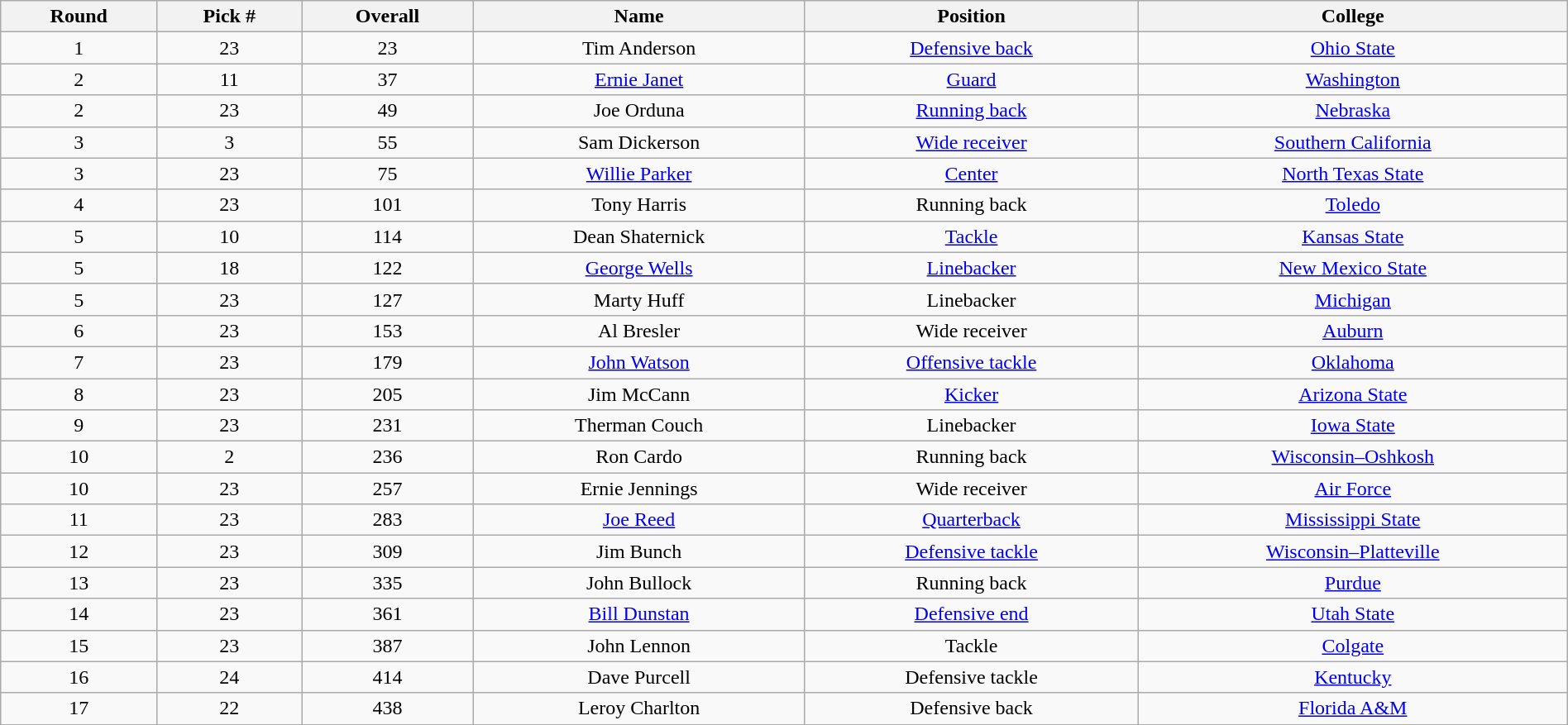<table class="wikitable sortable sortable" style="width: 100%; text-align:center">
<tr>
<th>Round</th>
<th>Pick #</th>
<th>Overall</th>
<th>Name</th>
<th>Position</th>
<th>College</th>
</tr>
<tr>
<td>1</td>
<td>23</td>
<td>23</td>
<td>Tim Anderson</td>
<td><a href='#'>Defensive back</a></td>
<td><a href='#'>Ohio State</a></td>
</tr>
<tr>
<td>2</td>
<td>11</td>
<td>37</td>
<td><a href='#'>Ernie Janet</a></td>
<td><a href='#'>Guard</a></td>
<td><a href='#'>Washington</a></td>
</tr>
<tr>
<td>2</td>
<td>23</td>
<td>49</td>
<td>Joe Orduna</td>
<td><a href='#'>Running back</a></td>
<td><a href='#'>Nebraska</a></td>
</tr>
<tr>
<td>3</td>
<td>3</td>
<td>55</td>
<td>Sam Dickerson</td>
<td><a href='#'>Wide receiver</a></td>
<td><a href='#'>Southern California</a></td>
</tr>
<tr>
<td>3</td>
<td>23</td>
<td>75</td>
<td><a href='#'>Willie Parker</a></td>
<td><a href='#'>Center</a></td>
<td><a href='#'>North Texas State</a></td>
</tr>
<tr>
<td>4</td>
<td>23</td>
<td>101</td>
<td>Tony Harris</td>
<td>Running back</td>
<td><a href='#'>Toledo</a></td>
</tr>
<tr>
<td>5</td>
<td>10</td>
<td>114</td>
<td>Dean Shaternick</td>
<td><a href='#'>Tackle</a></td>
<td><a href='#'>Kansas State</a></td>
</tr>
<tr>
<td>5</td>
<td>18</td>
<td>122</td>
<td><a href='#'>George Wells</a></td>
<td><a href='#'>Linebacker</a></td>
<td><a href='#'>New Mexico State</a></td>
</tr>
<tr>
<td>5</td>
<td>23</td>
<td>127</td>
<td>Marty Huff</td>
<td>Linebacker</td>
<td><a href='#'>Michigan</a></td>
</tr>
<tr>
<td>6</td>
<td>23</td>
<td>153</td>
<td>Al Bresler</td>
<td>Wide receiver</td>
<td><a href='#'>Auburn</a></td>
</tr>
<tr>
<td>7</td>
<td>23</td>
<td>179</td>
<td><a href='#'>John Watson</a></td>
<td><a href='#'>Offensive tackle</a></td>
<td><a href='#'>Oklahoma</a></td>
</tr>
<tr>
<td>8</td>
<td>23</td>
<td>205</td>
<td>Jim McCann</td>
<td><a href='#'>Kicker</a></td>
<td><a href='#'>Arizona State</a></td>
</tr>
<tr>
<td>9</td>
<td>23</td>
<td>231</td>
<td>Therman Couch</td>
<td>Linebacker</td>
<td><a href='#'>Iowa State</a></td>
</tr>
<tr>
<td>10</td>
<td>2</td>
<td>236</td>
<td>Ron Cardo</td>
<td>Running back</td>
<td><a href='#'>Wisconsin–Oshkosh</a></td>
</tr>
<tr>
<td>10</td>
<td>23</td>
<td>257</td>
<td>Ernie Jennings</td>
<td>Wide receiver</td>
<td><a href='#'>Air Force</a></td>
</tr>
<tr>
<td>11</td>
<td>23</td>
<td>283</td>
<td><a href='#'>Joe Reed</a></td>
<td><a href='#'>Quarterback</a></td>
<td><a href='#'>Mississippi State</a></td>
</tr>
<tr>
<td>12</td>
<td>23</td>
<td>309</td>
<td>Jim Bunch</td>
<td><a href='#'>Defensive tackle</a></td>
<td><a href='#'>Wisconsin–Platteville</a></td>
</tr>
<tr>
<td>13</td>
<td>23</td>
<td>335</td>
<td>John Bullock</td>
<td>Running back</td>
<td><a href='#'>Purdue</a></td>
</tr>
<tr>
<td>14</td>
<td>23</td>
<td>361</td>
<td><a href='#'>Bill Dunstan</a></td>
<td><a href='#'>Defensive end</a></td>
<td><a href='#'>Utah State</a></td>
</tr>
<tr>
<td>15</td>
<td>23</td>
<td>387</td>
<td>John Lennon</td>
<td>Tackle</td>
<td><a href='#'>Colgate</a></td>
</tr>
<tr>
<td>16</td>
<td>24</td>
<td>414</td>
<td>Dave Purcell</td>
<td>Defensive tackle</td>
<td><a href='#'>Kentucky</a></td>
</tr>
<tr>
<td>17</td>
<td>22</td>
<td>438</td>
<td>Leroy Charlton</td>
<td>Defensive back</td>
<td><a href='#'>Florida A&M</a></td>
</tr>
</table>
